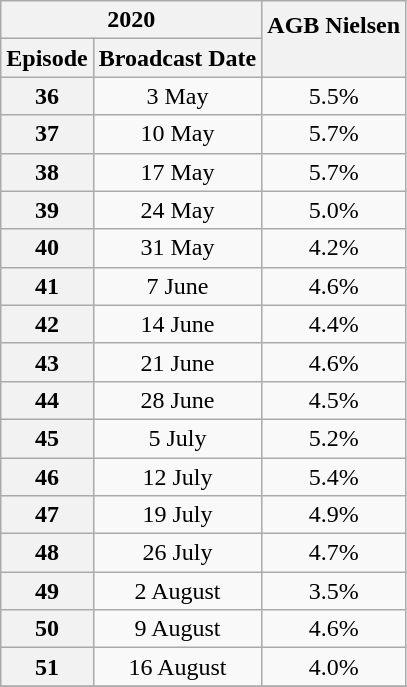<table class=wikitable style=text-align:center>
<tr>
<th colspan=2>2020</th>
<th rowspan=2>AGB Nielsen<br><br></th>
</tr>
<tr>
<th>Episode</th>
<th>Broadcast Date</th>
</tr>
<tr>
<th>36</th>
<td>3 May</td>
<td>5.5%</td>
</tr>
<tr>
<th>37</th>
<td>10 May</td>
<td>5.7%</td>
</tr>
<tr>
<th>38</th>
<td>17 May</td>
<td>5.7%</td>
</tr>
<tr>
<th>39</th>
<td>24 May</td>
<td>5.0%</td>
</tr>
<tr>
<th>40</th>
<td>31 May</td>
<td>4.2%</td>
</tr>
<tr>
<th>41</th>
<td>7 June</td>
<td>4.6%</td>
</tr>
<tr>
<th>42</th>
<td>14 June</td>
<td>4.4%</td>
</tr>
<tr>
<th>43</th>
<td>21 June</td>
<td>4.6%</td>
</tr>
<tr>
<th>44</th>
<td>28 June</td>
<td>4.5%</td>
</tr>
<tr>
<th>45</th>
<td>5 July</td>
<td>5.2%</td>
</tr>
<tr>
<th>46</th>
<td>12 July</td>
<td>5.4%</td>
</tr>
<tr>
<th>47</th>
<td>19 July</td>
<td>4.9%</td>
</tr>
<tr>
<th>48</th>
<td>26 July</td>
<td>4.7%</td>
</tr>
<tr>
<th>49</th>
<td>2 August</td>
<td>3.5%</td>
</tr>
<tr>
<th>50</th>
<td>9 August</td>
<td>4.6%</td>
</tr>
<tr>
<th>51</th>
<td>16 August</td>
<td>4.0%</td>
</tr>
<tr>
</tr>
</table>
